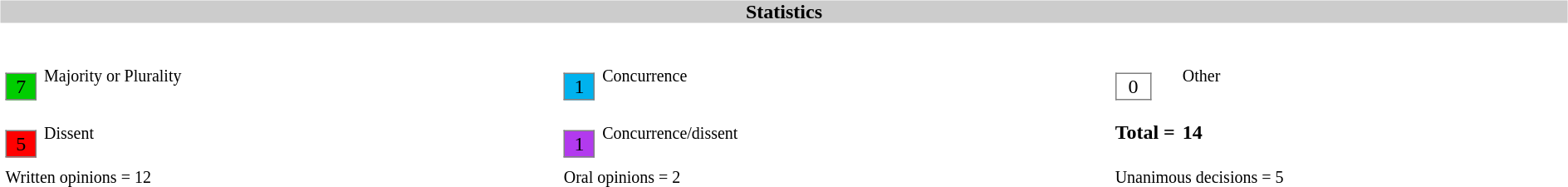<table width=100%>
<tr>
<td><br><table width=100% align=center cellpadding=0 cellspacing=0>
<tr>
<th bgcolor=#CCCCCC>Statistics</th>
</tr>
<tr>
<td><br><table width=100% cellpadding="2" cellspacing="2" border="0"width=25px>
<tr>
<td><br><table border="1" style="border-collapse:collapse;">
<tr>
<td align=center bgcolor=#00CD00 width=25px>7</td>
</tr>
</table>
</td>
<td><small>Majority or Plurality</small></td>
<td width=25px><br><table border="1" style="border-collapse:collapse;">
<tr>
<td align=center width=25px bgcolor=#00B2EE>1</td>
</tr>
</table>
</td>
<td><small>Concurrence</small></td>
<td width=25px><br><table border="1" style="border-collapse:collapse;">
<tr>
<td align=center width=25px bgcolor=white>0</td>
</tr>
</table>
</td>
<td><small>Other</small></td>
</tr>
<tr>
<td width=25px><br><table border="1" style="border-collapse:collapse;">
<tr>
<td align=center width=25px bgcolor=red>5</td>
</tr>
</table>
</td>
<td><small>Dissent</small></td>
<td width=25px><br><table border="1" style="border-collapse:collapse;">
<tr>
<td align=center width=25px bgcolor=#B23AEE>1</td>
</tr>
</table>
</td>
<td><small>Concurrence/dissent</small></td>
<td white-space: nowrap><strong>Total = </strong></td>
<td><strong>14</strong></td>
</tr>
<tr>
<td colspan=2><small>Written opinions = 12</small></td>
<td colspan=2><small>Oral opinions = 2</small></td>
<td colspan=2><small> Unanimous decisions = 5</small></td>
</tr>
</table>
</td>
</tr>
</table>
</td>
</tr>
</table>
